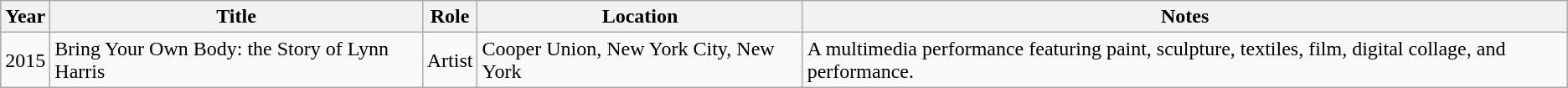<table class="wikitable sortable">
<tr>
<th>Year</th>
<th>Title</th>
<th>Role</th>
<th>Location</th>
<th>Notes</th>
</tr>
<tr>
<td>2015</td>
<td>Bring Your Own Body: the Story of Lynn Harris</td>
<td>Artist</td>
<td>Cooper Union, New York City, New York</td>
<td>A multimedia performance featuring paint, sculpture, textiles, film, digital collage, and performance.</td>
</tr>
</table>
